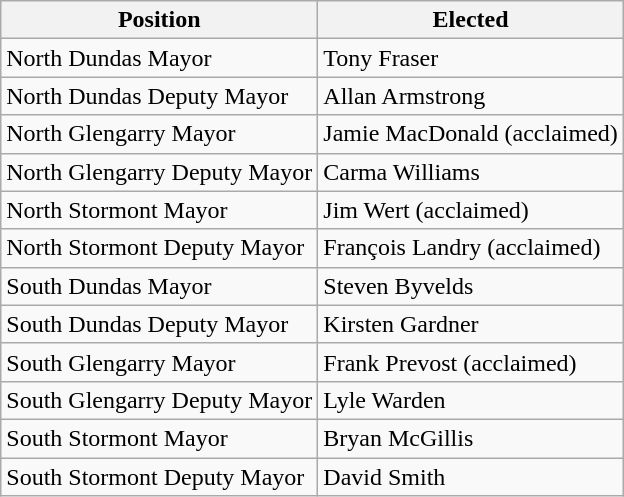<table class="wikitable">
<tr>
<th>Position</th>
<th>Elected</th>
</tr>
<tr>
<td>North Dundas Mayor</td>
<td>Tony Fraser</td>
</tr>
<tr>
<td>North Dundas Deputy Mayor</td>
<td>Allan Armstrong</td>
</tr>
<tr>
<td>North Glengarry Mayor</td>
<td>Jamie MacDonald (acclaimed)</td>
</tr>
<tr>
<td>North Glengarry Deputy Mayor</td>
<td>Carma Williams</td>
</tr>
<tr>
<td>North Stormont Mayor</td>
<td>Jim Wert (acclaimed)</td>
</tr>
<tr>
<td>North Stormont Deputy Mayor</td>
<td>François Landry (acclaimed)</td>
</tr>
<tr>
<td>South Dundas Mayor</td>
<td>Steven Byvelds</td>
</tr>
<tr>
<td>South Dundas Deputy Mayor</td>
<td>Kirsten Gardner</td>
</tr>
<tr>
<td>South Glengarry Mayor</td>
<td>Frank Prevost (acclaimed)</td>
</tr>
<tr>
<td>South Glengarry Deputy Mayor</td>
<td>Lyle Warden</td>
</tr>
<tr>
<td>South Stormont Mayor</td>
<td>Bryan McGillis</td>
</tr>
<tr>
<td>South Stormont Deputy Mayor</td>
<td>David Smith</td>
</tr>
</table>
